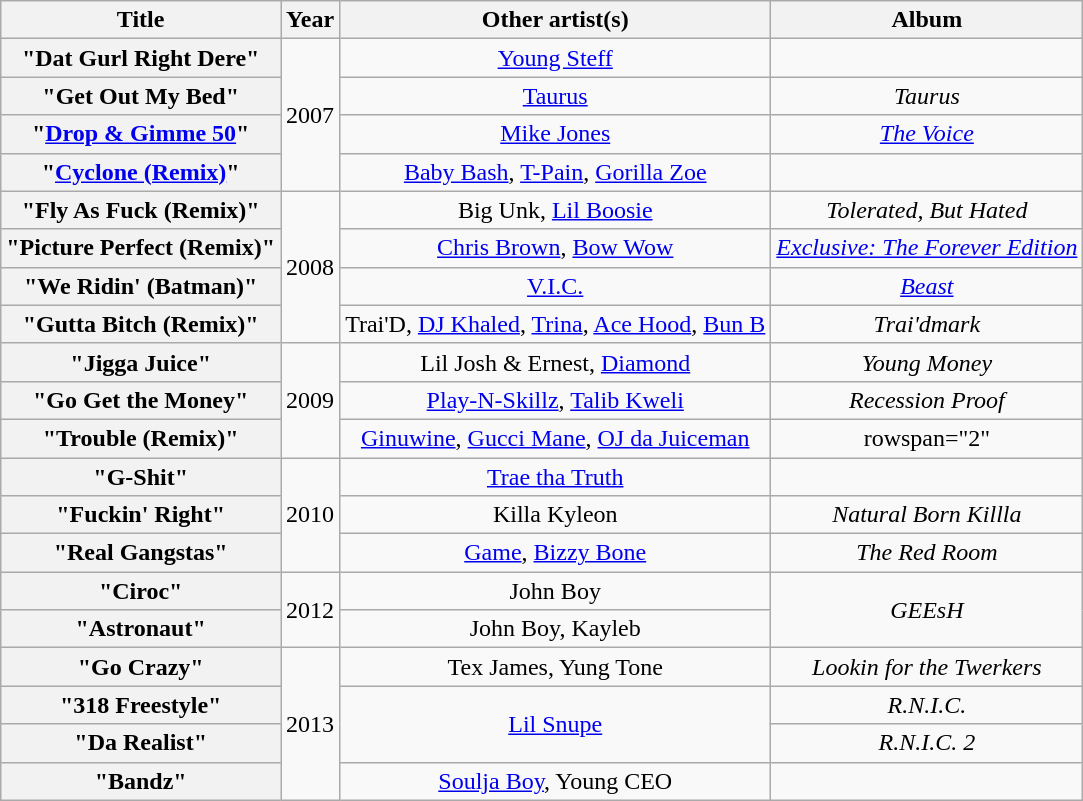<table class="wikitable plainrowheaders" style="text-align:center;">
<tr>
<th scope="col">Title</th>
<th scope="col">Year</th>
<th scope="col">Other artist(s)</th>
<th scope="col">Album</th>
</tr>
<tr>
<th scope="row">"Dat Gurl Right Dere"</th>
<td rowspan="4">2007</td>
<td><a href='#'>Young Steff</a></td>
<td></td>
</tr>
<tr>
<th scope="row">"Get Out My Bed"</th>
<td><a href='#'>Taurus</a></td>
<td><em>Taurus</em></td>
</tr>
<tr>
<th scope="row">"<a href='#'>Drop & Gimme 50</a>"</th>
<td><a href='#'>Mike Jones</a></td>
<td><em><a href='#'>The Voice</a></em></td>
</tr>
<tr>
<th scope="row">"<a href='#'>Cyclone (Remix)</a>"</th>
<td><a href='#'>Baby Bash</a>, <a href='#'>T-Pain</a>, <a href='#'>Gorilla Zoe</a></td>
<td></td>
</tr>
<tr>
<th scope="row">"Fly As Fuck (Remix)"</th>
<td rowspan="4">2008</td>
<td>Big Unk, <a href='#'>Lil Boosie</a></td>
<td><em>Tolerated, But Hated</em></td>
</tr>
<tr>
<th scope="row">"Picture Perfect (Remix)"</th>
<td><a href='#'>Chris Brown</a>, <a href='#'>Bow Wow</a></td>
<td><em><a href='#'>Exclusive: The Forever Edition</a></em></td>
</tr>
<tr>
<th scope="row">"We Ridin' (Batman)"</th>
<td><a href='#'>V.I.C.</a></td>
<td><em><a href='#'>Beast</a></em></td>
</tr>
<tr>
<th scope="row">"Gutta Bitch (Remix)"</th>
<td>Trai'D, <a href='#'>DJ Khaled</a>, <a href='#'>Trina</a>, <a href='#'>Ace Hood</a>, <a href='#'>Bun B</a></td>
<td><em>Trai'dmark</em></td>
</tr>
<tr>
<th scope="row">"Jigga Juice"</th>
<td rowspan="3">2009</td>
<td>Lil Josh & Ernest, <a href='#'>Diamond</a></td>
<td><em>Young Money</em></td>
</tr>
<tr>
<th scope="row">"Go Get the Money"</th>
<td><a href='#'>Play-N-Skillz</a>, <a href='#'>Talib Kweli</a></td>
<td><em>Recession Proof</em></td>
</tr>
<tr>
<th scope="row">"Trouble (Remix)"</th>
<td><a href='#'>Ginuwine</a>, <a href='#'>Gucci Mane</a>, <a href='#'>OJ da Juiceman</a></td>
<td>rowspan="2" </td>
</tr>
<tr>
<th scope="row">"G-Shit"</th>
<td rowspan="3">2010</td>
<td><a href='#'>Trae tha Truth</a></td>
</tr>
<tr>
<th scope="row">"Fuckin' Right"</th>
<td>Killa Kyleon</td>
<td><em>Natural Born Killla</em></td>
</tr>
<tr>
<th scope="row">"Real Gangstas"</th>
<td><a href='#'>Game</a>, <a href='#'>Bizzy Bone</a></td>
<td><em>The Red Room</em></td>
</tr>
<tr>
<th scope="row">"Ciroc"</th>
<td rowspan="2">2012</td>
<td>John Boy</td>
<td rowspan="2"><em>GEEsH</em></td>
</tr>
<tr>
<th scope="row">"Astronaut"</th>
<td>John Boy, Kayleb</td>
</tr>
<tr>
<th scope="row">"Go Crazy"</th>
<td rowspan="4">2013</td>
<td>Tex James, Yung Tone</td>
<td><em>Lookin for the Twerkers</em></td>
</tr>
<tr>
<th scope="row">"318 Freestyle"</th>
<td rowspan="2"><a href='#'>Lil Snupe</a></td>
<td><em>R.N.I.C.</em></td>
</tr>
<tr>
<th scope="row">"Da Realist"</th>
<td><em>R.N.I.C. 2</em></td>
</tr>
<tr>
<th scope="row">"Bandz"</th>
<td><a href='#'>Soulja Boy</a>, Young CEO</td>
<td></td>
</tr>
</table>
